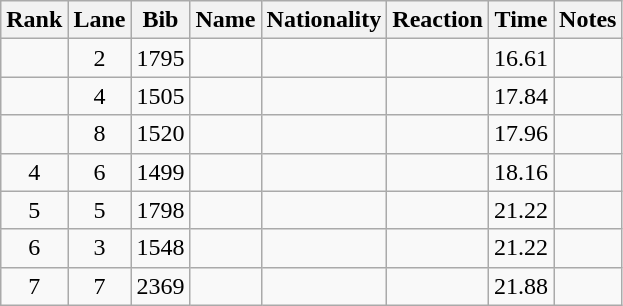<table class="wikitable sortable" style="text-align:center">
<tr>
<th>Rank</th>
<th>Lane</th>
<th>Bib</th>
<th>Name</th>
<th>Nationality</th>
<th>Reaction</th>
<th>Time</th>
<th>Notes</th>
</tr>
<tr>
<td></td>
<td>2</td>
<td>1795</td>
<td align=left></td>
<td align=left></td>
<td></td>
<td>16.61</td>
<td></td>
</tr>
<tr>
<td></td>
<td>4</td>
<td>1505</td>
<td align=left></td>
<td align=left></td>
<td></td>
<td>17.84</td>
<td></td>
</tr>
<tr>
<td></td>
<td>8</td>
<td>1520</td>
<td align=left></td>
<td align=left></td>
<td></td>
<td>17.96</td>
<td></td>
</tr>
<tr>
<td>4</td>
<td>6</td>
<td>1499</td>
<td align=left></td>
<td align=left></td>
<td></td>
<td>18.16</td>
<td></td>
</tr>
<tr>
<td>5</td>
<td>5</td>
<td>1798</td>
<td align=left></td>
<td align=left></td>
<td></td>
<td>21.22</td>
<td></td>
</tr>
<tr>
<td>6</td>
<td>3</td>
<td>1548</td>
<td align=left></td>
<td align=left></td>
<td></td>
<td>21.22</td>
<td></td>
</tr>
<tr>
<td>7</td>
<td>7</td>
<td>2369</td>
<td align=left></td>
<td align=left></td>
<td></td>
<td>21.88</td>
<td></td>
</tr>
</table>
